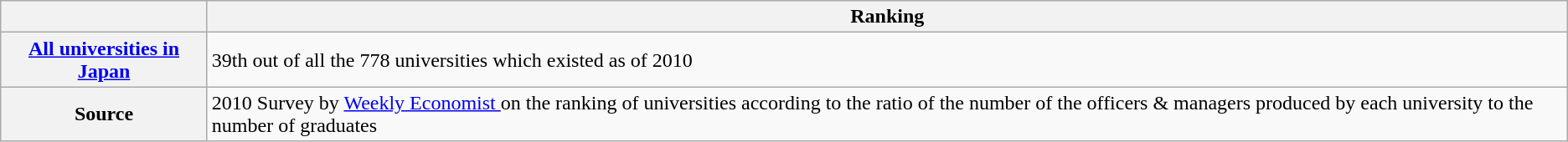<table class="wikitable">
<tr>
<th></th>
<th>Ranking</th>
</tr>
<tr>
<th><a href='#'>All universities in Japan</a></th>
<td>39th out of all the 778 universities which existed as of 2010</td>
</tr>
<tr>
<th>Source</th>
<td>2010 Survey by <a href='#'>Weekly Economist </a> on the ranking of universities according to the ratio of the number of the officers & managers produced by each university to the number of graduates</td>
</tr>
</table>
